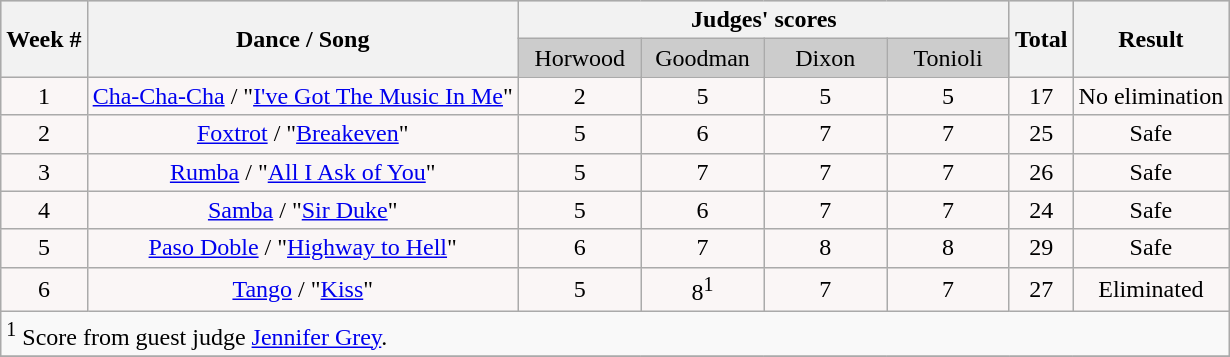<table class="wikitable collapsible collapsed">
<tr style="text-align:Center; background:#ccc;">
<th rowspan="2">Week #</th>
<th rowspan="2">Dance / Song</th>
<th colspan="4">Judges' scores</th>
<th rowspan="2">Total</th>
<th rowspan="2">Result</th>
</tr>
<tr style="text-align:center; background:#ccc;">
<td style="width:10%; ">Horwood</td>
<td style="width:10%; ">Goodman</td>
<td style="width:10%; ">Dixon</td>
<td style="width:10%; ">Tonioli</td>
</tr>
<tr style="text-align: center; background:#faf6f6;">
<td>1</td>
<td><a href='#'>Cha-Cha-Cha</a> / "<a href='#'>I've Got The Music In Me</a>"</td>
<td>2</td>
<td>5</td>
<td>5</td>
<td>5</td>
<td>17</td>
<td>No elimination</td>
</tr>
<tr style="text-align: center; background:#faf6f6;">
<td>2</td>
<td><a href='#'>Foxtrot</a> / "<a href='#'>Breakeven</a>"</td>
<td>5</td>
<td>6</td>
<td>7</td>
<td>7</td>
<td>25</td>
<td>Safe</td>
</tr>
<tr style="text-align: center; background:#faf6f6;">
<td>3</td>
<td><a href='#'>Rumba</a> / "<a href='#'>All I Ask of You</a>"</td>
<td>5</td>
<td>7</td>
<td>7</td>
<td>7</td>
<td>26</td>
<td>Safe</td>
</tr>
<tr style="text-align: center; background:#faf6f6;">
<td>4</td>
<td><a href='#'>Samba</a> / "<a href='#'>Sir Duke</a>"</td>
<td>5</td>
<td>6</td>
<td>7</td>
<td>7</td>
<td>24</td>
<td>Safe</td>
</tr>
<tr style="text-align: center; background:#faf6f6;">
<td>5</td>
<td><a href='#'>Paso Doble</a> / "<a href='#'>Highway to Hell</a>"</td>
<td>6</td>
<td>7</td>
<td>8</td>
<td>8</td>
<td>29</td>
<td>Safe</td>
</tr>
<tr style="text-align: center; background:#faf6f6;">
<td>6</td>
<td><a href='#'>Tango</a> / "<a href='#'>Kiss</a>"</td>
<td>5</td>
<td>8<sup>1</sup></td>
<td>7</td>
<td>7</td>
<td>27</td>
<td>Eliminated</td>
</tr>
<tr>
<td colspan="8"><sup>1</sup> Score from guest judge <a href='#'>Jennifer Grey</a>.</td>
</tr>
<tr style="text-align: center; background:#faf6f6;">
</tr>
</table>
